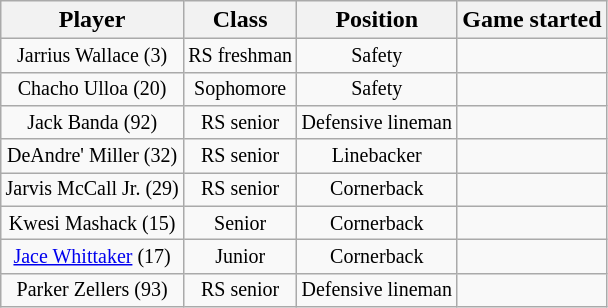<table class="wikitable">
<tr ;>
<th>Player</th>
<th>Class</th>
<th>Position</th>
<th>Game started</th>
</tr>
<tr style="text-align:center; font-size:10pt;">
<td>Jarrius Wallace (3)</td>
<td>RS freshman</td>
<td>Safety</td>
<td></td>
</tr>
<tr style="text-align:center; font-size:10pt;">
<td>Chacho Ulloa (20)</td>
<td>Sophomore</td>
<td>Safety</td>
<td></td>
</tr>
<tr style="text-align:center; font-size:10pt;">
<td>Jack Banda (92)</td>
<td>RS senior</td>
<td>Defensive lineman</td>
<td></td>
</tr>
<tr style="text-align:center; font-size:10pt;">
<td>DeAndre' Miller (32)</td>
<td>RS senior</td>
<td>Linebacker</td>
<td></td>
</tr>
<tr style="text-align:center; font-size:10pt;">
<td>Jarvis McCall Jr. (29)</td>
<td>RS senior</td>
<td>Cornerback</td>
<td></td>
</tr>
<tr style="text-align:center; font-size:10pt;">
<td>Kwesi Mashack (15)</td>
<td>Senior</td>
<td>Cornerback</td>
<td></td>
</tr>
<tr style="text-align:center; font-size:10pt;">
<td><a href='#'>Jace Whittaker</a> (17)</td>
<td>Junior</td>
<td>Cornerback</td>
<td></td>
</tr>
<tr style="text-align:center; font-size:10pt;">
<td>Parker Zellers (93)</td>
<td>RS senior</td>
<td>Defensive lineman</td>
<td></td>
</tr>
</table>
